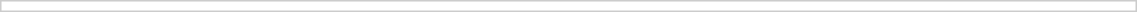<table style="border:1px solid #ccc; width:60%;">
<tr>
<td></td>
<td style="text-align:right; vertical-align:top;"></td>
</tr>
</table>
